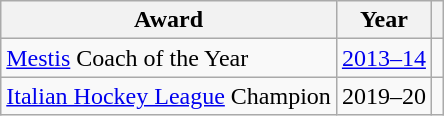<table class="wikitable">
<tr>
<th>Award</th>
<th>Year</th>
<th></th>
</tr>
<tr>
<td><a href='#'>Mestis</a> Coach of the Year</td>
<td><a href='#'>2013–14</a></td>
<td></td>
</tr>
<tr>
<td><a href='#'>Italian Hockey League</a> Champion</td>
<td>2019–20</td>
<td></td>
</tr>
</table>
